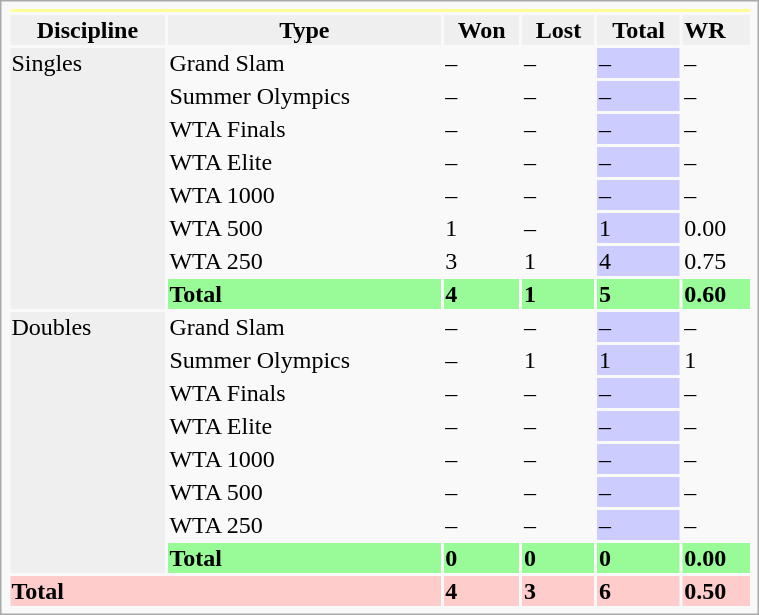<table class="infobox vcard vevent nowrap" width=40%>
<tr bgcolor=ffff99>
<th colspan=6></th>
</tr>
<tr style=background:#efefef;font-weight:bold>
<th>Discipline</th>
<th>Type</th>
<th>Won</th>
<th>Lost</th>
<th>Total</th>
<td>WR</td>
</tr>
<tr>
<td rowspan="8" bgcolor=efefef>Singles</td>
<td>Grand Slam</td>
<td>–</td>
<td>–</td>
<td bgcolor=ccccff>–</td>
<td>–</td>
</tr>
<tr>
<td>Summer Olympics</td>
<td>–</td>
<td>–</td>
<td bgcolor=ccccff>–</td>
<td>–</td>
</tr>
<tr>
<td>WTA Finals</td>
<td>–</td>
<td>–</td>
<td bgcolor=ccccff>–</td>
<td>–</td>
</tr>
<tr>
<td>WTA Elite</td>
<td>–</td>
<td>–</td>
<td bgcolor=ccccff>–</td>
<td>–</td>
</tr>
<tr>
<td>WTA 1000</td>
<td>–</td>
<td>–</td>
<td bgcolor="ccccff">–</td>
<td>–</td>
</tr>
<tr>
<td>WTA 500</td>
<td>1</td>
<td>–</td>
<td bgcolor="ccccff">1</td>
<td>0.00</td>
</tr>
<tr>
<td>WTA 250</td>
<td>3</td>
<td>1</td>
<td bgcolor=ccccff>4</td>
<td>0.75</td>
</tr>
<tr style=background:#98FB98;font-weight:bold>
<td>Total</td>
<td><strong>4</strong></td>
<td><strong>1</strong></td>
<td><strong>5</strong></td>
<td>0.60</td>
</tr>
<tr>
<td rowspan="8" bgcolor=efefef>Doubles</td>
<td>Grand Slam</td>
<td>–</td>
<td>–</td>
<td bgcolor="ccccff">–</td>
<td>–</td>
</tr>
<tr>
<td>Summer Olympics</td>
<td>–</td>
<td>1</td>
<td bgcolor=ccccff>1</td>
<td>1</td>
</tr>
<tr>
<td>WTA Finals</td>
<td>–</td>
<td>–</td>
<td bgcolor=ccccff>–</td>
<td>–</td>
</tr>
<tr>
<td>WTA Elite</td>
<td>–</td>
<td>–</td>
<td bgcolor=ccccff>–</td>
<td>–</td>
</tr>
<tr>
<td>WTA 1000</td>
<td>–</td>
<td>–</td>
<td bgcolor="ccccff">–</td>
<td>–</td>
</tr>
<tr>
<td>WTA 500</td>
<td>–</td>
<td>–</td>
<td bgcolor="ccccff">–</td>
<td>–</td>
</tr>
<tr>
<td>WTA 250</td>
<td>–</td>
<td>–</td>
<td bgcolor=ccccff>–</td>
<td>–</td>
</tr>
<tr style=background:#98FB98;font-weight:bold>
<td>Total</td>
<td>0</td>
<td>0</td>
<td>0</td>
<td>0.00</td>
</tr>
<tr style=background:#FCC;font-weight:bold>
<td colspan=2>Total</td>
<td><strong>4</strong></td>
<td><strong>3</strong></td>
<td><strong>6</strong></td>
<td>0.50</td>
</tr>
</table>
